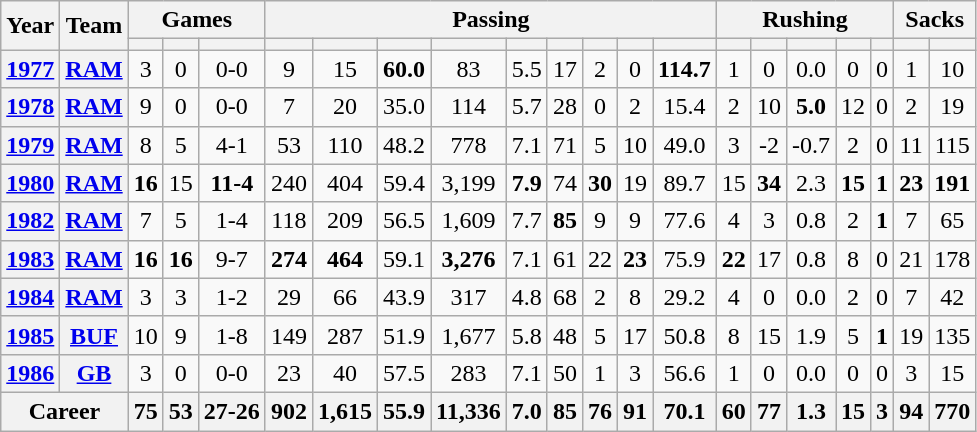<table class="wikitable" style="text-align:center;">
<tr>
<th rowspan="2">Year</th>
<th rowspan="2">Team</th>
<th colspan="3">Games</th>
<th colspan="9">Passing</th>
<th colspan="5">Rushing</th>
<th colspan="2">Sacks</th>
</tr>
<tr>
<th></th>
<th></th>
<th></th>
<th></th>
<th></th>
<th></th>
<th></th>
<th></th>
<th></th>
<th></th>
<th></th>
<th></th>
<th></th>
<th></th>
<th></th>
<th></th>
<th></th>
<th></th>
<th></th>
</tr>
<tr>
<th><a href='#'>1977</a></th>
<th><a href='#'>RAM</a></th>
<td>3</td>
<td>0</td>
<td>0-0</td>
<td>9</td>
<td>15</td>
<td><strong>60.0</strong></td>
<td>83</td>
<td>5.5</td>
<td>17</td>
<td>2</td>
<td>0</td>
<td><strong>114.7</strong></td>
<td>1</td>
<td>0</td>
<td>0.0</td>
<td>0</td>
<td>0</td>
<td>1</td>
<td>10</td>
</tr>
<tr>
<th><a href='#'>1978</a></th>
<th><a href='#'>RAM</a></th>
<td>9</td>
<td>0</td>
<td>0-0</td>
<td>7</td>
<td>20</td>
<td>35.0</td>
<td>114</td>
<td>5.7</td>
<td>28</td>
<td>0</td>
<td>2</td>
<td>15.4</td>
<td>2</td>
<td>10</td>
<td><strong>5.0</strong></td>
<td>12</td>
<td>0</td>
<td>2</td>
<td>19</td>
</tr>
<tr>
<th><a href='#'>1979</a></th>
<th><a href='#'>RAM</a></th>
<td>8</td>
<td>5</td>
<td>4-1</td>
<td>53</td>
<td>110</td>
<td>48.2</td>
<td>778</td>
<td>7.1</td>
<td>71</td>
<td>5</td>
<td>10</td>
<td>49.0</td>
<td>3</td>
<td>-2</td>
<td>-0.7</td>
<td>2</td>
<td>0</td>
<td>11</td>
<td>115</td>
</tr>
<tr>
<th><a href='#'>1980</a></th>
<th><a href='#'>RAM</a></th>
<td><strong>16</strong></td>
<td>15</td>
<td><strong>11-4</strong></td>
<td>240</td>
<td>404</td>
<td>59.4</td>
<td>3,199</td>
<td><strong>7.9</strong></td>
<td>74</td>
<td><strong>30</strong></td>
<td>19</td>
<td>89.7</td>
<td>15</td>
<td><strong>34</strong></td>
<td>2.3</td>
<td><strong>15</strong></td>
<td><strong>1</strong></td>
<td><strong>23</strong></td>
<td><strong>191</strong></td>
</tr>
<tr>
<th><a href='#'>1982</a></th>
<th><a href='#'>RAM</a></th>
<td>7</td>
<td>5</td>
<td>1-4</td>
<td>118</td>
<td>209</td>
<td>56.5</td>
<td>1,609</td>
<td>7.7</td>
<td><strong>85</strong></td>
<td>9</td>
<td>9</td>
<td>77.6</td>
<td>4</td>
<td>3</td>
<td>0.8</td>
<td>2</td>
<td><strong>1</strong></td>
<td>7</td>
<td>65</td>
</tr>
<tr>
<th><a href='#'>1983</a></th>
<th><a href='#'>RAM</a></th>
<td><strong>16</strong></td>
<td><strong>16</strong></td>
<td>9-7</td>
<td><strong>274</strong></td>
<td><strong>464</strong></td>
<td>59.1</td>
<td><strong>3,276</strong></td>
<td>7.1</td>
<td>61</td>
<td>22</td>
<td><strong>23</strong></td>
<td>75.9</td>
<td><strong>22</strong></td>
<td>17</td>
<td>0.8</td>
<td>8</td>
<td>0</td>
<td>21</td>
<td>178</td>
</tr>
<tr>
<th><a href='#'>1984</a></th>
<th><a href='#'>RAM</a></th>
<td>3</td>
<td>3</td>
<td>1-2</td>
<td>29</td>
<td>66</td>
<td>43.9</td>
<td>317</td>
<td>4.8</td>
<td>68</td>
<td>2</td>
<td>8</td>
<td>29.2</td>
<td>4</td>
<td>0</td>
<td>0.0</td>
<td>2</td>
<td>0</td>
<td>7</td>
<td>42</td>
</tr>
<tr>
<th><a href='#'>1985</a></th>
<th><a href='#'>BUF</a></th>
<td>10</td>
<td>9</td>
<td>1-8</td>
<td>149</td>
<td>287</td>
<td>51.9</td>
<td>1,677</td>
<td>5.8</td>
<td>48</td>
<td>5</td>
<td>17</td>
<td>50.8</td>
<td>8</td>
<td>15</td>
<td>1.9</td>
<td>5</td>
<td><strong>1</strong></td>
<td>19</td>
<td>135</td>
</tr>
<tr>
<th><a href='#'>1986</a></th>
<th><a href='#'>GB</a></th>
<td>3</td>
<td>0</td>
<td>0-0</td>
<td>23</td>
<td>40</td>
<td>57.5</td>
<td>283</td>
<td>7.1</td>
<td>50</td>
<td>1</td>
<td>3</td>
<td>56.6</td>
<td>1</td>
<td>0</td>
<td>0.0</td>
<td>0</td>
<td>0</td>
<td>3</td>
<td>15</td>
</tr>
<tr>
<th colspan="2">Career</th>
<th>75</th>
<th>53</th>
<th>27-26</th>
<th>902</th>
<th>1,615</th>
<th>55.9</th>
<th>11,336</th>
<th>7.0</th>
<th>85</th>
<th>76</th>
<th>91</th>
<th>70.1</th>
<th>60</th>
<th>77</th>
<th>1.3</th>
<th>15</th>
<th>3</th>
<th>94</th>
<th>770</th>
</tr>
</table>
